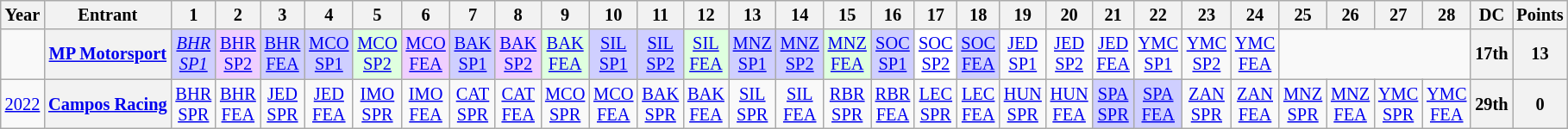<table class="wikitable" style="text-align:center; font-size:85%">
<tr>
<th>Year</th>
<th>Entrant</th>
<th>1</th>
<th>2</th>
<th>3</th>
<th>4</th>
<th>5</th>
<th>6</th>
<th>7</th>
<th>8</th>
<th>9</th>
<th>10</th>
<th>11</th>
<th>12</th>
<th>13</th>
<th>14</th>
<th>15</th>
<th>16</th>
<th>17</th>
<th>18</th>
<th>19</th>
<th>20</th>
<th>21</th>
<th>22</th>
<th>23</th>
<th>24</th>
<th>25</th>
<th>26</th>
<th>27</th>
<th>28</th>
<th>DC</th>
<th>Points</th>
</tr>
<tr>
<td></td>
<th nowrap><a href='#'>MP Motorsport</a></th>
<td style="background:#CFCFFF;"><em><a href='#'>BHR<br>SP1</a></em><br></td>
<td style="background:#EFCFFF;"><a href='#'>BHR<br>SP2</a><br></td>
<td style="background:#CFCFFF;"><a href='#'>BHR<br>FEA</a><br></td>
<td style="background:#CFCFFF;"><a href='#'>MCO<br>SP1</a><br></td>
<td style="background:#DFFFDF;"><a href='#'>MCO<br>SP2</a><br></td>
<td style="background:#EFCFFF;"><a href='#'>MCO<br>FEA</a><br></td>
<td style="background:#CFCFFF;"><a href='#'>BAK<br>SP1</a><br></td>
<td style="background:#EFCFFF;"><a href='#'>BAK<br>SP2</a><br></td>
<td style="background:#DFFFDF;"><a href='#'>BAK<br>FEA</a><br></td>
<td style="background:#CFCFFF;"><a href='#'>SIL<br>SP1</a><br></td>
<td style="background:#CFCFFF;"><a href='#'>SIL<br>SP2</a><br></td>
<td style="background:#DFFFDF;"><a href='#'>SIL<br>FEA</a><br></td>
<td style="background:#CFCFFF;"><a href='#'>MNZ<br>SP1</a><br></td>
<td style="background:#CFCFFF;"><a href='#'>MNZ<br>SP2</a><br></td>
<td style="background:#DFFFDF;"><a href='#'>MNZ<br>FEA</a><br></td>
<td style="background:#CFCFFF;"><a href='#'>SOC<br>SP1</a><br></td>
<td style="background:#FFFFFF;"><a href='#'>SOC<br>SP2</a><br></td>
<td style="background:#CFCFFF;"><a href='#'>SOC<br>FEA</a><br></td>
<td style="background:#;"><a href='#'>JED<br>SP1</a></td>
<td style="background:#;"><a href='#'>JED<br>SP2</a></td>
<td style="background:#;"><a href='#'>JED<br>FEA</a></td>
<td style="background:#;"><a href='#'>YMC<br>SP1</a></td>
<td style="background:#;"><a href='#'>YMC<br>SP2</a></td>
<td style="background:#;"><a href='#'>YMC<br>FEA</a></td>
<td colspan=4></td>
<th>17th</th>
<th>13</th>
</tr>
<tr>
<td><a href='#'>2022</a></td>
<th nowrap><a href='#'>Campos Racing</a></th>
<td style="background:#;"><a href='#'>BHR<br>SPR</a></td>
<td style="background:#;"><a href='#'>BHR<br>FEA</a></td>
<td style="background:#;"><a href='#'>JED<br>SPR</a></td>
<td style="background:#;"><a href='#'>JED<br>FEA</a></td>
<td style="background:#;"><a href='#'>IMO<br>SPR</a></td>
<td style="background:#;"><a href='#'>IMO<br>FEA</a></td>
<td style="background:#;"><a href='#'>CAT<br>SPR</a></td>
<td style="background:#;"><a href='#'>CAT<br>FEA</a></td>
<td style="background:#;"><a href='#'>MCO<br>SPR</a></td>
<td style="background:#;"><a href='#'>MCO<br>FEA</a></td>
<td style="background:#;"><a href='#'>BAK<br>SPR</a></td>
<td style="background:#;"><a href='#'>BAK<br>FEA</a></td>
<td style="background:#;"><a href='#'>SIL<br>SPR</a></td>
<td style="background:#;"><a href='#'>SIL<br>FEA</a></td>
<td style="background:#;"><a href='#'>RBR<br>SPR</a></td>
<td style="background:#;"><a href='#'>RBR<br>FEA</a></td>
<td style="background:#;"><a href='#'>LEC<br>SPR</a></td>
<td style="background:#;"><a href='#'>LEC<br>FEA</a></td>
<td style="background:#;"><a href='#'>HUN<br>SPR</a></td>
<td style="background:#;"><a href='#'>HUN<br>FEA</a></td>
<td style="background:#CFCFFF;"><a href='#'>SPA<br>SPR</a><br></td>
<td style="background:#CFCFFF;"><a href='#'>SPA<br>FEA</a><br></td>
<td style="background:#;"><a href='#'>ZAN<br>SPR</a></td>
<td style="background:#;"><a href='#'>ZAN<br>FEA</a></td>
<td style="background:#;"><a href='#'>MNZ<br>SPR</a></td>
<td style="background:#;"><a href='#'>MNZ<br>FEA</a></td>
<td style="background:#;"><a href='#'>YMC<br>SPR</a></td>
<td style="background:#;"><a href='#'>YMC<br>FEA</a></td>
<th>29th</th>
<th>0</th>
</tr>
</table>
